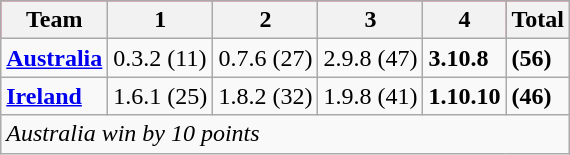<table class="wikitable">
<tr style="background:#f03;">
<th>Team</th>
<th>1</th>
<th>2</th>
<th>3</th>
<th>4</th>
<th>Total</th>
</tr>
<tr>
<td> <strong><a href='#'>Australia</a></strong></td>
<td>0.3.2 (11)</td>
<td>0.7.6 (27)</td>
<td>2.9.8 (47)</td>
<td><strong>3.10.8</strong></td>
<td><strong>(56)</strong></td>
</tr>
<tr>
<td> <strong><a href='#'>Ireland</a></strong></td>
<td>1.6.1 (25)</td>
<td>1.8.2 (32)</td>
<td>1.9.8 (41)</td>
<td><strong>1.10.10</strong></td>
<td><strong>(46)</strong></td>
</tr>
<tr>
<td colspan="6"><em>Australia win by 10 points</em></td>
</tr>
</table>
